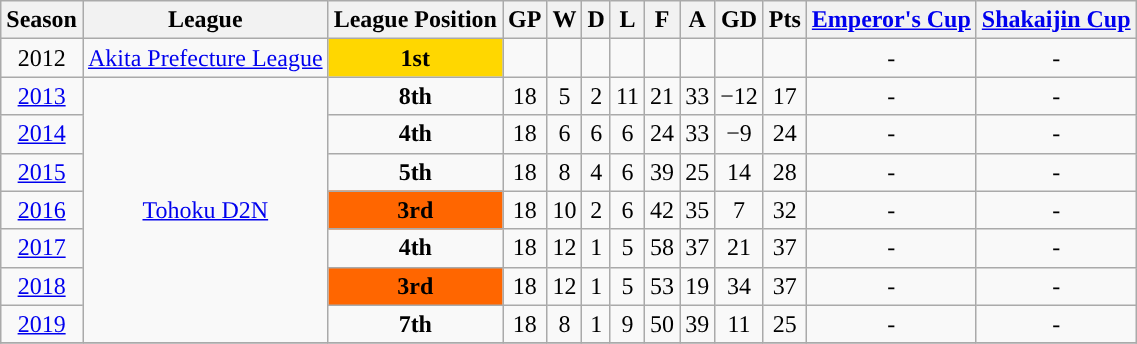<table class="wikitable" style="text-align:center;">
<tr>
<th>Season</th>
<th>League</th>
<th>League Position</th>
<th>GP</th>
<th>W</th>
<th>D</th>
<th>L</th>
<th>F</th>
<th>A</th>
<th>GD</th>
<th>Pts</th>
<th><a href='#'>Emperor's Cup</a></th>
<th><a href='#'>Shakaijin Cup</a></th>
</tr>
<tr>
<td>2012</td>
<td><a href='#'>Akita Prefecture League</a></td>
<td bgcolor=Gold><strong>1st</strong></td>
<td></td>
<td></td>
<td></td>
<td></td>
<td></td>
<td></td>
<td></td>
<td></td>
<td>-</td>
<td>-</td>
</tr>
<tr>
<td><a href='#'>2013</a></td>
<td rowspan="7"><a href='#'>Tohoku D2N</a></td>
<td><strong>8th</strong></td>
<td>18</td>
<td>5</td>
<td>2</td>
<td>11</td>
<td>21</td>
<td>33</td>
<td>−12</td>
<td>17</td>
<td>-</td>
<td>-</td>
</tr>
<tr>
<td><a href='#'>2014</a></td>
<td><strong>4th</strong></td>
<td>18</td>
<td>6</td>
<td>6</td>
<td>6</td>
<td>24</td>
<td>33</td>
<td>−9</td>
<td>24</td>
<td>-</td>
<td>-</td>
</tr>
<tr>
<td><a href='#'>2015</a></td>
<td><strong>5th</strong></td>
<td>18</td>
<td>8</td>
<td>4</td>
<td>6</td>
<td>39</td>
<td>25</td>
<td>14</td>
<td>28</td>
<td>-</td>
<td>-</td>
</tr>
<tr>
<td><a href='#'>2016</a></td>
<td bgcolor=#ff6600><strong>3rd</strong></td>
<td>18</td>
<td>10</td>
<td>2</td>
<td>6</td>
<td>42</td>
<td>35</td>
<td>7</td>
<td>32</td>
<td>-</td>
<td>-</td>
</tr>
<tr>
<td><a href='#'>2017</a></td>
<td><strong>4th</strong></td>
<td>18</td>
<td>12</td>
<td>1</td>
<td>5</td>
<td>58</td>
<td>37</td>
<td>21</td>
<td>37</td>
<td>-</td>
<td>-</td>
</tr>
<tr>
<td><a href='#'>2018</a></td>
<td bgcolor=#ff6600><strong>3rd</strong></td>
<td>18</td>
<td>12</td>
<td>1</td>
<td>5</td>
<td>53</td>
<td>19</td>
<td>34</td>
<td>37</td>
<td>-</td>
<td>-</td>
</tr>
<tr>
<td><a href='#'>2019</a></td>
<td><strong>7th</strong></td>
<td>18</td>
<td>8</td>
<td>1</td>
<td>9</td>
<td>50</td>
<td>39</td>
<td>11</td>
<td>25</td>
<td>-</td>
<td>-</td>
</tr>
<tr>
</tr>
</table>
